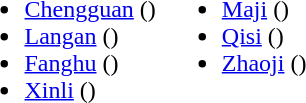<table>
<tr>
<td valign="top"><br><ul><li><a href='#'>Chengguan</a> ()</li><li><a href='#'>Langan</a> ()</li><li><a href='#'>Fanghu</a> ()</li><li><a href='#'>Xinli</a> ()</li></ul></td>
<td valign="top"><br><ul><li><a href='#'>Maji</a> ()</li><li><a href='#'>Qisi</a> ()</li><li><a href='#'>Zhaoji</a> ()</li></ul></td>
</tr>
</table>
